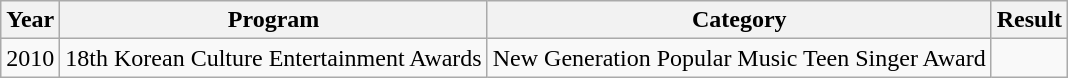<table class="wikitable" style="text-align: center">
<tr>
<th>Year</th>
<th>Program</th>
<th>Category</th>
<th>Result</th>
</tr>
<tr>
<td>2010</td>
<td>18th Korean Culture Entertainment Awards</td>
<td>New Generation Popular Music Teen Singer Award</td>
<td></td>
</tr>
</table>
